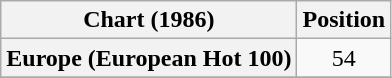<table class="wikitable sortable plainrowheaders">
<tr>
<th>Chart (1986)</th>
<th align="center">Position</th>
</tr>
<tr>
<th scope="row">Europe (European Hot 100)</th>
<td style="text-align:center;">54</td>
</tr>
<tr>
</tr>
</table>
